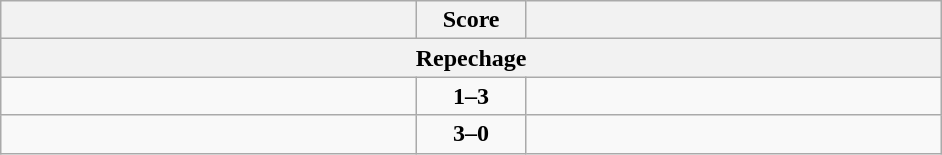<table class="wikitable" style="text-align: left;">
<tr>
<th align="right" width="270"></th>
<th width="65">Score</th>
<th align="left" width="270"></th>
</tr>
<tr>
<th colspan="3">Repechage</th>
</tr>
<tr>
<td></td>
<td align=center><strong>1–3</strong></td>
<td><strong></strong></td>
</tr>
<tr>
<td><strong></strong></td>
<td align=center><strong>3–0</strong></td>
<td></td>
</tr>
</table>
